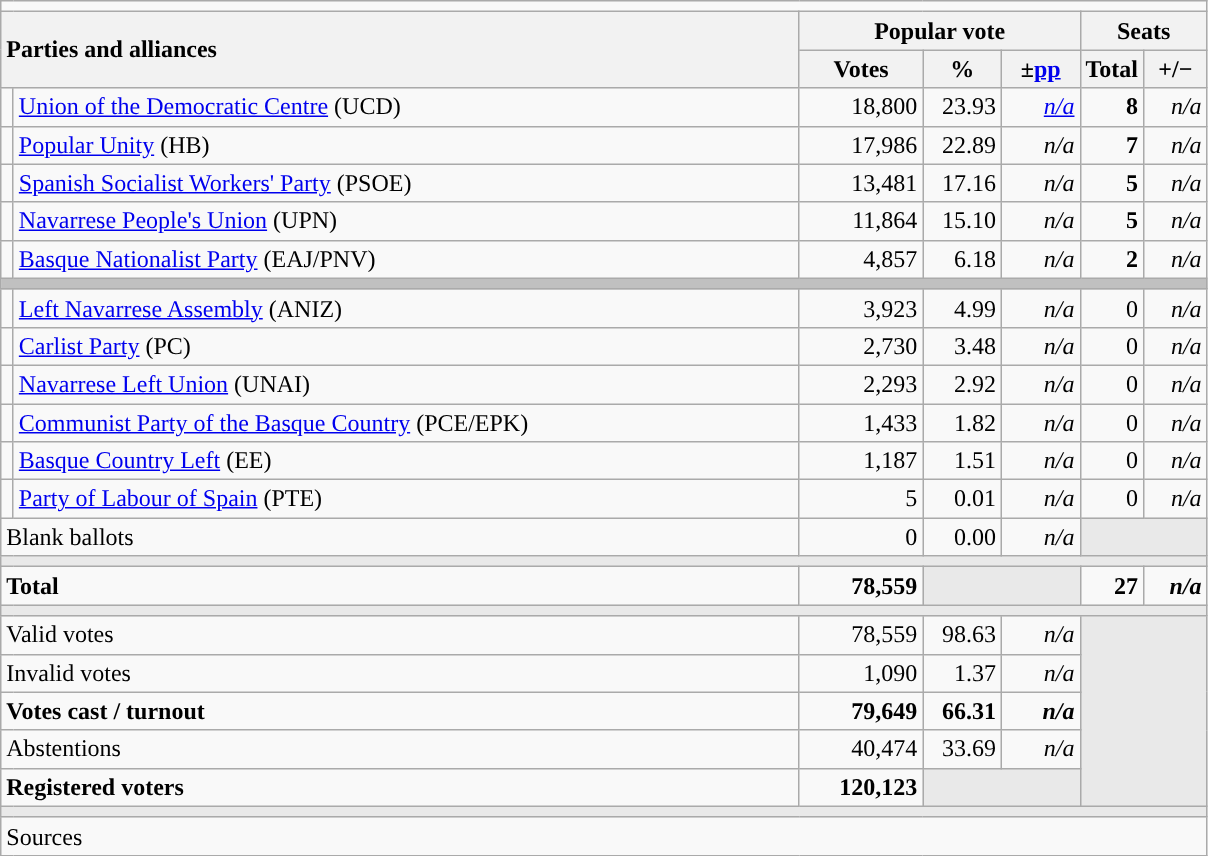<table class="wikitable" style="text-align:right;">
<tr>
<td colspan="7"></td>
</tr>
<tr>
<th style="text-align:left;" rowspan="2" colspan="2" width="525">Parties and alliances</th>
<th colspan="3">Popular vote</th>
<th colspan="2">Seats</th>
</tr>
<tr>
<th width="75">Votes</th>
<th width="45">%</th>
<th width="45">±<a href='#'>pp</a></th>
<th width="35">Total</th>
<th width="35">+/−</th>
</tr>
<tr>
<td width="1" style="color:inherit;background:"></td>
<td align="left"><a href='#'>Union of the Democratic Centre</a> (UCD)</td>
<td>18,800</td>
<td>23.93</td>
<td><em><a href='#'>n/a</a></em></td>
<td><strong>8</strong></td>
<td><em>n/a</em></td>
</tr>
<tr>
<td style="color:inherit;background:"></td>
<td align="left"><a href='#'>Popular Unity</a> (HB)</td>
<td>17,986</td>
<td>22.89</td>
<td><em>n/a</em></td>
<td><strong>7</strong></td>
<td><em>n/a</em></td>
</tr>
<tr>
<td style="color:inherit;background:"></td>
<td align="left"><a href='#'>Spanish Socialist Workers' Party</a> (PSOE)</td>
<td>13,481</td>
<td>17.16</td>
<td><em>n/a</em></td>
<td><strong>5</strong></td>
<td><em>n/a</em></td>
</tr>
<tr>
<td style="color:inherit;background:"></td>
<td align="left"><a href='#'>Navarrese People's Union</a> (UPN)</td>
<td>11,864</td>
<td>15.10</td>
<td><em>n/a</em></td>
<td><strong>5</strong></td>
<td><em>n/a</em></td>
</tr>
<tr>
<td style="color:inherit;background:"></td>
<td align="left"><a href='#'>Basque Nationalist Party</a> (EAJ/PNV)</td>
<td>4,857</td>
<td>6.18</td>
<td><em>n/a</em></td>
<td><strong>2</strong></td>
<td><em>n/a</em></td>
</tr>
<tr>
<td colspan="7" bgcolor="#C0C0C0"></td>
</tr>
<tr>
<td style="color:inherit;background:"></td>
<td align="left"><a href='#'>Left Navarrese Assembly</a> (ANIZ)</td>
<td>3,923</td>
<td>4.99</td>
<td><em>n/a</em></td>
<td>0</td>
<td><em>n/a</em></td>
</tr>
<tr>
<td style="color:inherit;background:"></td>
<td align="left"><a href='#'>Carlist Party</a> (PC)</td>
<td>2,730</td>
<td>3.48</td>
<td><em>n/a</em></td>
<td>0</td>
<td><em>n/a</em></td>
</tr>
<tr>
<td style="color:inherit;background:"></td>
<td align="left"><a href='#'>Navarrese Left Union</a> (UNAI)</td>
<td>2,293</td>
<td>2.92</td>
<td><em>n/a</em></td>
<td>0</td>
<td><em>n/a</em></td>
</tr>
<tr>
<td style="color:inherit;background:"></td>
<td align="left"><a href='#'>Communist Party of the Basque Country</a> (PCE/EPK)</td>
<td>1,433</td>
<td>1.82</td>
<td><em>n/a</em></td>
<td>0</td>
<td><em>n/a</em></td>
</tr>
<tr>
<td style="color:inherit;background:"></td>
<td align="left"><a href='#'>Basque Country Left</a> (EE)</td>
<td>1,187</td>
<td>1.51</td>
<td><em>n/a</em></td>
<td>0</td>
<td><em>n/a</em></td>
</tr>
<tr>
<td style="color:inherit;background:"></td>
<td align="left"><a href='#'>Party of Labour of Spain</a> (PTE)</td>
<td>5</td>
<td>0.01</td>
<td><em>n/a</em></td>
<td>0</td>
<td><em>n/a</em></td>
</tr>
<tr>
<td align="left" colspan="2">Blank ballots</td>
<td>0</td>
<td>0.00</td>
<td><em>n/a</em></td>
<td bgcolor="#E9E9E9" colspan="2"></td>
</tr>
<tr>
<td colspan="7" bgcolor="#E9E9E9"></td>
</tr>
<tr style="font-weight:bold;">
<td align="left" colspan="2">Total</td>
<td>78,559</td>
<td bgcolor="#E9E9E9" colspan="2"></td>
<td>27</td>
<td><em>n/a</em></td>
</tr>
<tr>
<td colspan="7" bgcolor="#E9E9E9"></td>
</tr>
<tr>
<td align="left" colspan="2">Valid votes</td>
<td>78,559</td>
<td>98.63</td>
<td><em>n/a</em></td>
<td bgcolor="#E9E9E9" colspan="2" rowspan="5"></td>
</tr>
<tr>
<td align="left" colspan="2">Invalid votes</td>
<td>1,090</td>
<td>1.37</td>
<td><em>n/a</em></td>
</tr>
<tr style="font-weight:bold;">
<td align="left" colspan="2">Votes cast / turnout</td>
<td>79,649</td>
<td>66.31</td>
<td><em>n/a</em></td>
</tr>
<tr>
<td align="left" colspan="2">Abstentions</td>
<td>40,474</td>
<td>33.69</td>
<td><em>n/a</em></td>
</tr>
<tr style="font-weight:bold;">
<td align="left" colspan="2">Registered voters</td>
<td>120,123</td>
<td bgcolor="#E9E9E9" colspan="2"></td>
</tr>
<tr>
<td colspan="7" bgcolor="#E9E9E9"></td>
</tr>
<tr>
<td align="left" colspan="7">Sources</td>
</tr>
</table>
